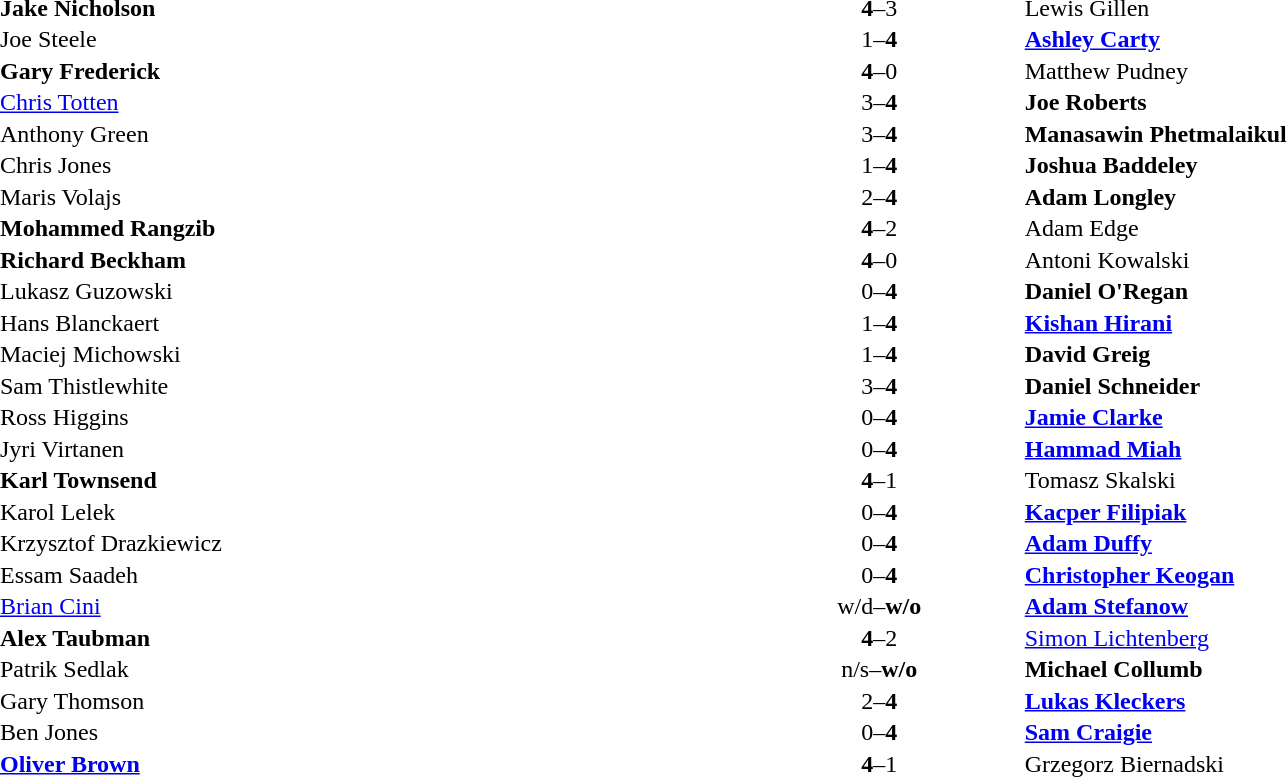<table style="width:100%;" cellspacing="1">
<tr>
<th width45%></th>
<th width10%></th>
<th width45%></th>
</tr>
<tr>
<td> <strong>Jake Nicholson</strong></td>
<td style="text-align:center;"><strong>4</strong>–3</td>
<td> Lewis Gillen</td>
</tr>
<tr>
<td> Joe Steele</td>
<td style="text-align:center;">1–<strong>4</strong></td>
<td> <strong><a href='#'>Ashley Carty</a></strong></td>
</tr>
<tr>
<td> <strong>Gary Frederick</strong></td>
<td style="text-align:center;"><strong>4</strong>–0</td>
<td> Matthew Pudney</td>
</tr>
<tr>
<td> <a href='#'>Chris Totten</a></td>
<td style="text-align:center;">3–<strong>4</strong></td>
<td> <strong>Joe Roberts</strong></td>
</tr>
<tr>
<td> Anthony Green</td>
<td style="text-align:center;">3–<strong>4</strong></td>
<td> <strong>Manasawin Phetmalaikul</strong></td>
</tr>
<tr>
<td> Chris Jones</td>
<td style="text-align:center;">1–<strong>4</strong></td>
<td> <strong>Joshua Baddeley</strong></td>
</tr>
<tr>
<td> Maris Volajs</td>
<td style="text-align:center;">2–<strong>4</strong></td>
<td> <strong>Adam Longley</strong></td>
</tr>
<tr>
<td> <strong>Mohammed Rangzib</strong></td>
<td style="text-align:center;"><strong>4</strong>–2</td>
<td> Adam Edge</td>
</tr>
<tr>
<td> <strong>Richard Beckham</strong></td>
<td style="text-align:center;"><strong>4</strong>–0</td>
<td> Antoni Kowalski</td>
</tr>
<tr>
<td> Lukasz Guzowski</td>
<td style="text-align:center;">0–<strong>4</strong></td>
<td> <strong>Daniel O'Regan</strong></td>
</tr>
<tr>
<td> Hans Blanckaert</td>
<td style="text-align:center;">1–<strong>4</strong></td>
<td> <strong><a href='#'>Kishan Hirani</a></strong></td>
</tr>
<tr>
<td> Maciej Michowski</td>
<td style="text-align:center;">1–<strong>4</strong></td>
<td> <strong>David Greig</strong></td>
</tr>
<tr>
<td> Sam Thistlewhite</td>
<td style="text-align:center;">3–<strong>4</strong></td>
<td> <strong>Daniel Schneider</strong></td>
</tr>
<tr>
<td> Ross Higgins</td>
<td style="text-align:center;">0–<strong>4</strong></td>
<td> <strong><a href='#'>Jamie Clarke</a></strong></td>
</tr>
<tr>
<td> Jyri Virtanen</td>
<td style="text-align:center;">0–<strong>4</strong></td>
<td> <strong><a href='#'>Hammad Miah</a></strong></td>
</tr>
<tr>
<td> <strong>Karl Townsend</strong></td>
<td style="text-align:center;"><strong>4</strong>–1</td>
<td> Tomasz Skalski</td>
</tr>
<tr>
<td> Karol Lelek</td>
<td style="text-align:center;">0–<strong>4</strong></td>
<td> <strong><a href='#'>Kacper Filipiak</a></strong></td>
</tr>
<tr>
<td> Krzysztof Drazkiewicz</td>
<td style="text-align:center;">0–<strong>4</strong></td>
<td> <strong><a href='#'>Adam Duffy</a></strong></td>
</tr>
<tr>
<td> Essam Saadeh</td>
<td style="text-align:center;">0–<strong>4</strong></td>
<td> <strong><a href='#'>Christopher Keogan</a></strong></td>
</tr>
<tr>
<td> <a href='#'>Brian Cini</a></td>
<td style="text-align:center;">w/d–<strong>w/o</strong></td>
<td> <strong><a href='#'>Adam Stefanow</a></strong></td>
</tr>
<tr>
<td> <strong>Alex Taubman</strong></td>
<td style="text-align:center;"><strong>4</strong>–2</td>
<td> <a href='#'>Simon Lichtenberg</a></td>
</tr>
<tr>
<td> Patrik Sedlak</td>
<td style="text-align:center;">n/s–<strong>w/o</strong></td>
<td> <strong>Michael Collumb</strong></td>
</tr>
<tr>
<td> Gary Thomson</td>
<td style="text-align:center;">2–<strong>4</strong></td>
<td> <strong><a href='#'>Lukas Kleckers</a></strong></td>
</tr>
<tr>
<td> Ben Jones</td>
<td style="text-align:center;">0–<strong>4</strong></td>
<td> <strong><a href='#'>Sam Craigie</a></strong></td>
</tr>
<tr>
<td> <strong><a href='#'>Oliver Brown</a></strong></td>
<td style="text-align:center;"><strong>4</strong>–1</td>
<td> Grzegorz Biernadski</td>
</tr>
</table>
